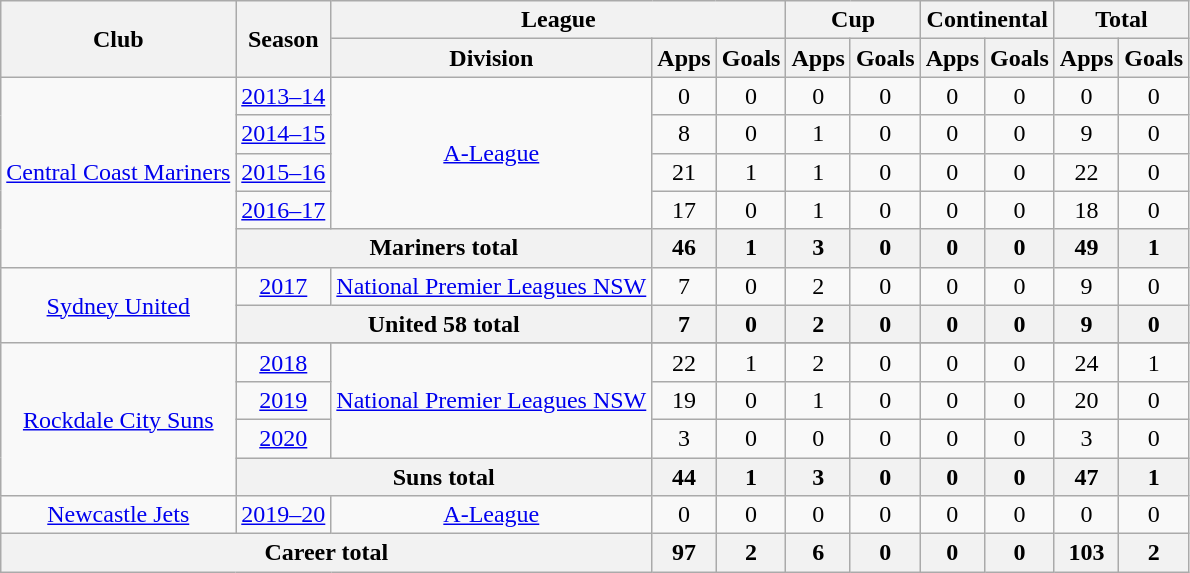<table class="wikitable" style="text-align: center;">
<tr>
<th rowspan="2">Club</th>
<th rowspan="2">Season</th>
<th colspan="3">League</th>
<th colspan="2">Cup</th>
<th colspan="2">Continental</th>
<th colspan="2">Total</th>
</tr>
<tr>
<th>Division</th>
<th>Apps</th>
<th>Goals</th>
<th>Apps</th>
<th>Goals</th>
<th>Apps</th>
<th>Goals</th>
<th>Apps</th>
<th>Goals</th>
</tr>
<tr>
<td rowspan="5" valign="center"><a href='#'>Central Coast Mariners</a></td>
<td><a href='#'>2013–14</a></td>
<td rowspan="4"><a href='#'>A-League</a></td>
<td>0</td>
<td>0</td>
<td>0</td>
<td>0</td>
<td>0</td>
<td>0</td>
<td>0</td>
<td>0</td>
</tr>
<tr>
<td><a href='#'>2014–15</a></td>
<td>8</td>
<td>0</td>
<td>1</td>
<td>0</td>
<td>0</td>
<td>0</td>
<td>9</td>
<td>0</td>
</tr>
<tr>
<td><a href='#'>2015–16</a></td>
<td>21</td>
<td>1</td>
<td>1</td>
<td>0</td>
<td>0</td>
<td>0</td>
<td>22</td>
<td>0</td>
</tr>
<tr>
<td><a href='#'>2016–17</a></td>
<td>17</td>
<td>0</td>
<td>1</td>
<td>0</td>
<td>0</td>
<td>0</td>
<td>18</td>
<td>0</td>
</tr>
<tr>
<th colspan=2>Mariners total</th>
<th>46</th>
<th>1</th>
<th>3</th>
<th>0</th>
<th>0</th>
<th>0</th>
<th>49</th>
<th>1</th>
</tr>
<tr>
<td rowspan="2"><a href='#'>Sydney United</a></td>
<td><a href='#'>2017</a></td>
<td rowspan=1><a href='#'>National Premier Leagues NSW</a></td>
<td>7</td>
<td>0</td>
<td>2</td>
<td>0</td>
<td>0</td>
<td>0</td>
<td>9</td>
<td>0</td>
</tr>
<tr>
<th colspan=2>United 58 total</th>
<th>7</th>
<th>0</th>
<th>2</th>
<th>0</th>
<th>0</th>
<th>0</th>
<th>9</th>
<th>0</th>
</tr>
<tr>
<td rowspan="5"><a href='#'>Rockdale City Suns</a></td>
</tr>
<tr>
<td><a href='#'>2018</a></td>
<td rowspan="3"><a href='#'>National Premier Leagues NSW</a></td>
<td>22</td>
<td>1</td>
<td>2</td>
<td>0</td>
<td>0</td>
<td>0</td>
<td>24</td>
<td>1</td>
</tr>
<tr>
<td><a href='#'>2019</a></td>
<td>19</td>
<td>0</td>
<td>1</td>
<td>0</td>
<td>0</td>
<td>0</td>
<td>20</td>
<td>0</td>
</tr>
<tr>
<td><a href='#'>2020</a></td>
<td>3</td>
<td>0</td>
<td>0</td>
<td>0</td>
<td>0</td>
<td>0</td>
<td>3</td>
<td>0</td>
</tr>
<tr>
<th colspan=2>Suns total</th>
<th>44</th>
<th>1</th>
<th>3</th>
<th>0</th>
<th>0</th>
<th>0</th>
<th>47</th>
<th>1</th>
</tr>
<tr>
<td><a href='#'>Newcastle Jets</a></td>
<td><a href='#'>2019–20</a></td>
<td><a href='#'>A-League</a></td>
<td>0</td>
<td>0</td>
<td>0</td>
<td>0</td>
<td>0</td>
<td>0</td>
<td>0</td>
<td>0</td>
</tr>
<tr>
<th colspan=3>Career total</th>
<th>97</th>
<th>2</th>
<th>6</th>
<th>0</th>
<th>0</th>
<th>0</th>
<th>103</th>
<th>2</th>
</tr>
</table>
